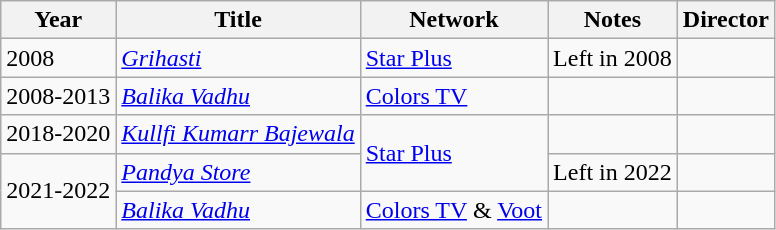<table class="wikitable sortable">
<tr>
<th>Year</th>
<th>Title</th>
<th>Network</th>
<th>Notes</th>
<th>Director</th>
</tr>
<tr>
<td>2008</td>
<td><em><a href='#'>Grihasti</a></em></td>
<td><a href='#'>Star Plus</a></td>
<td>Left in 2008</td>
<td></td>
</tr>
<tr>
<td>2008-2013</td>
<td><em><a href='#'>Balika Vadhu</a></em></td>
<td><a href='#'>Colors TV</a></td>
<td></td>
<td></td>
</tr>
<tr>
<td>2018-2020</td>
<td><em><a href='#'>Kullfi Kumarr Bajewala</a></em></td>
<td rowspan="2"><a href='#'>Star Plus</a></td>
<td></td>
<td></td>
</tr>
<tr>
<td rowspan="2">2021-2022</td>
<td><em><a href='#'>Pandya Store</a></em></td>
<td>Left in 2022</td>
<td></td>
</tr>
<tr>
<td><em><a href='#'>Balika Vadhu</a></em></td>
<td><a href='#'>Colors TV</a> & <a href='#'>Voot</a></td>
<td></td>
<td></td>
</tr>
</table>
